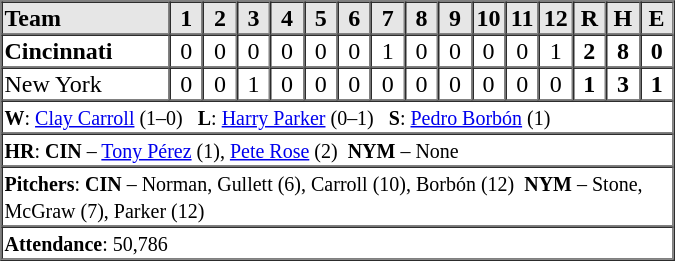<table border=1 cellspacing=0 width=450 style="margin-left:3em;">
<tr style="text-align:center; background-color:#e6e6e6;">
<th align=left width=25%>Team</th>
<th width=5%>1</th>
<th width=5%>2</th>
<th width=5%>3</th>
<th width=5%>4</th>
<th width=5%>5</th>
<th width=5%>6</th>
<th width=5%>7</th>
<th width=5%>8</th>
<th width=5%>9</th>
<th width=5%>10</th>
<th width=5%>11</th>
<th width=5%>12</th>
<th width=5%>R</th>
<th width=5%>H</th>
<th width=5%>E</th>
</tr>
<tr style="text-align:center;">
<td align=left><strong>Cincinnati</strong></td>
<td>0</td>
<td>0</td>
<td>0</td>
<td>0</td>
<td>0</td>
<td>0</td>
<td>1</td>
<td>0</td>
<td>0</td>
<td>0</td>
<td>0</td>
<td>1</td>
<td><strong>2</strong></td>
<td><strong>8</strong></td>
<td><strong>0</strong></td>
</tr>
<tr style="text-align:center;">
<td align=left>New York</td>
<td>0</td>
<td>0</td>
<td>1</td>
<td>0</td>
<td>0</td>
<td>0</td>
<td>0</td>
<td>0</td>
<td>0</td>
<td>0</td>
<td>0</td>
<td>0</td>
<td><strong>1</strong></td>
<td><strong>3</strong></td>
<td><strong>1</strong></td>
</tr>
<tr style="text-align:left;">
<td colspan=17><small><strong>W</strong>: <a href='#'>Clay Carroll</a> (1–0)   <strong>L</strong>: <a href='#'>Harry Parker</a> (0–1)   <strong>S</strong>: <a href='#'>Pedro Borbón</a> (1)</small></td>
</tr>
<tr style="text-align:left;">
<td colspan=17><small><strong>HR</strong>: <strong>CIN</strong> – <a href='#'>Tony Pérez</a> (1), <a href='#'>Pete Rose</a> (2)  <strong>NYM</strong> – None</small></td>
</tr>
<tr style="text-align:left;">
<td colspan=17><small><strong>Pitchers</strong>: <strong>CIN</strong> – Norman, Gullett (6), Carroll (10), Borbón (12)  <strong>NYM</strong> – Stone, McGraw (7), Parker (12)</small></td>
</tr>
<tr style="text-align:left;">
<td colspan=17><small><strong>Attendance</strong>: 50,786</small></td>
</tr>
</table>
